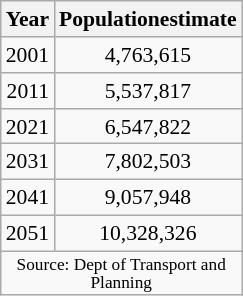<table class="wikitable" style="float:right; margin-left:.5em; font-size:90%;">
<tr>
<th>Year</th>
<th>Populationestimate</th>
</tr>
<tr>
<td style="text-align:right;">2001</td>
<td style="text-align:center;">4,763,615</td>
</tr>
<tr>
<td style="text-align:right;">2011</td>
<td style="text-align:center;">5,537,817</td>
</tr>
<tr>
<td style="text-align:right;">2021</td>
<td style="text-align:center;">6,547,822</td>
</tr>
<tr>
<td style="text-align:right;">2031</td>
<td style="text-align:center;">7,802,503</td>
</tr>
<tr>
<td style="text-align:right;">2041</td>
<td style="text-align:center;">9,057,948</td>
</tr>
<tr>
<td style="text-align:right;">2051</td>
<td style="text-align:center;">10,328,326</td>
</tr>
<tr>
<td colspan="2"  style="font-size:80%; text-align:center;">Source: Dept of Transport and<br> Planning</td>
</tr>
</table>
